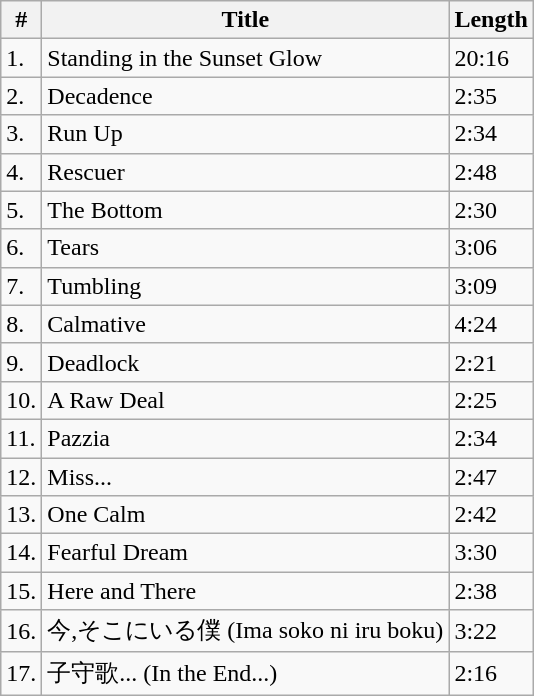<table class="wikitable" border="1">
<tr>
<th>#</th>
<th>Title</th>
<th>Length</th>
</tr>
<tr>
<td>1.</td>
<td>Standing in the Sunset Glow</td>
<td>20:16</td>
</tr>
<tr>
<td>2.</td>
<td>Decadence</td>
<td>2:35</td>
</tr>
<tr>
<td>3.</td>
<td>Run Up</td>
<td>2:34</td>
</tr>
<tr>
<td>4.</td>
<td>Rescuer</td>
<td>2:48</td>
</tr>
<tr>
<td>5.</td>
<td>The Bottom</td>
<td>2:30</td>
</tr>
<tr>
<td>6.</td>
<td>Tears</td>
<td>3:06</td>
</tr>
<tr>
<td>7.</td>
<td>Tumbling</td>
<td>3:09</td>
</tr>
<tr>
<td>8.</td>
<td>Calmative</td>
<td>4:24</td>
</tr>
<tr>
<td>9.</td>
<td>Deadlock</td>
<td>2:21</td>
</tr>
<tr>
<td>10.</td>
<td>A Raw Deal</td>
<td>2:25</td>
</tr>
<tr>
<td>11.</td>
<td>Pazzia</td>
<td>2:34</td>
</tr>
<tr>
<td>12.</td>
<td>Miss...</td>
<td>2:47</td>
</tr>
<tr>
<td>13.</td>
<td>One Calm</td>
<td>2:42</td>
</tr>
<tr>
<td>14.</td>
<td>Fearful Dream</td>
<td>3:30</td>
</tr>
<tr>
<td>15.</td>
<td>Here and There</td>
<td>2:38</td>
</tr>
<tr>
<td>16.</td>
<td>今,そこにいる僕 (Ima soko ni iru boku)</td>
<td>3:22</td>
</tr>
<tr>
<td>17.</td>
<td>子守歌... (In the End...)</td>
<td>2:16</td>
</tr>
</table>
